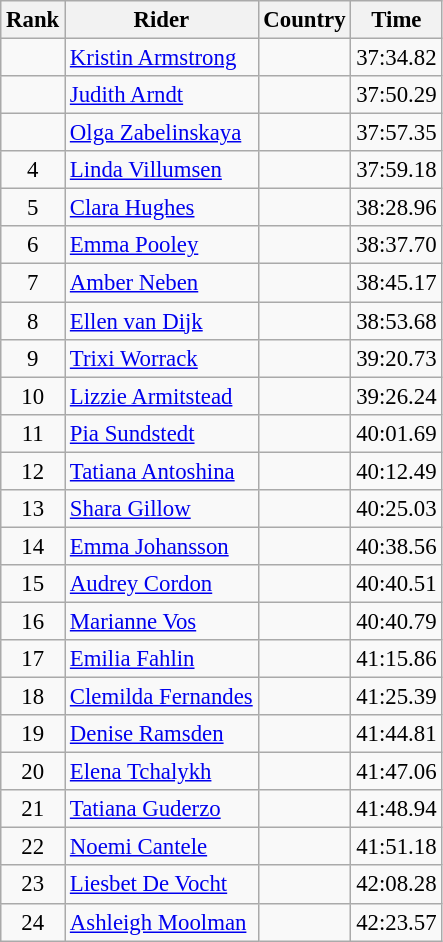<table class="wikitable sortable" style="font-size:95%" style="width:35em;">
<tr>
<th>Rank</th>
<th>Rider</th>
<th>Country</th>
<th>Time</th>
</tr>
<tr>
<td align=center></td>
<td align=left><a href='#'>Kristin Armstrong</a></td>
<td></td>
<td>37:34.82</td>
</tr>
<tr>
<td align=center></td>
<td align=left><a href='#'>Judith Arndt</a></td>
<td></td>
<td>37:50.29</td>
</tr>
<tr>
<td align=center></td>
<td align=left><a href='#'>Olga Zabelinskaya</a></td>
<td></td>
<td>37:57.35</td>
</tr>
<tr>
<td align=center>4</td>
<td align=left><a href='#'>Linda Villumsen</a></td>
<td></td>
<td>37:59.18</td>
</tr>
<tr>
<td align=center>5</td>
<td align=left><a href='#'>Clara Hughes</a></td>
<td></td>
<td>38:28.96</td>
</tr>
<tr>
<td align=center>6</td>
<td align=left><a href='#'>Emma Pooley</a></td>
<td></td>
<td>38:37.70</td>
</tr>
<tr>
<td align=center>7</td>
<td align=left><a href='#'>Amber Neben</a></td>
<td></td>
<td>38:45.17</td>
</tr>
<tr>
<td align=center>8</td>
<td align=left><a href='#'>Ellen van Dijk</a></td>
<td></td>
<td>38:53.68</td>
</tr>
<tr>
<td align=center>9</td>
<td align=left><a href='#'>Trixi Worrack</a></td>
<td></td>
<td>39:20.73</td>
</tr>
<tr>
<td align=center>10</td>
<td align=left><a href='#'>Lizzie Armitstead</a></td>
<td></td>
<td>39:26.24</td>
</tr>
<tr>
<td align=center>11</td>
<td align=left><a href='#'>Pia Sundstedt</a></td>
<td></td>
<td>40:01.69</td>
</tr>
<tr>
<td align=center>12</td>
<td align=left><a href='#'>Tatiana Antoshina</a></td>
<td></td>
<td>40:12.49</td>
</tr>
<tr>
<td align=center>13</td>
<td align=left><a href='#'>Shara Gillow</a></td>
<td></td>
<td>40:25.03</td>
</tr>
<tr>
<td align=center>14</td>
<td align=left><a href='#'>Emma Johansson</a></td>
<td></td>
<td>40:38.56</td>
</tr>
<tr>
<td align=center>15</td>
<td align=left><a href='#'>Audrey Cordon</a></td>
<td></td>
<td>40:40.51</td>
</tr>
<tr>
<td align=center>16</td>
<td align=left><a href='#'>Marianne Vos</a></td>
<td></td>
<td>40:40.79</td>
</tr>
<tr>
<td align=center>17</td>
<td align=left><a href='#'>Emilia Fahlin</a></td>
<td></td>
<td>41:15.86</td>
</tr>
<tr>
<td align=center>18</td>
<td align=left><a href='#'>Clemilda Fernandes</a></td>
<td></td>
<td>41:25.39</td>
</tr>
<tr>
<td align=center>19</td>
<td align=left><a href='#'>Denise Ramsden</a></td>
<td></td>
<td>41:44.81</td>
</tr>
<tr>
<td align=center>20</td>
<td align=left><a href='#'>Elena Tchalykh</a></td>
<td></td>
<td>41:47.06</td>
</tr>
<tr>
<td align=center>21</td>
<td align=left><a href='#'>Tatiana Guderzo</a></td>
<td></td>
<td>41:48.94</td>
</tr>
<tr>
<td align=center>22</td>
<td align=left><a href='#'>Noemi Cantele</a></td>
<td></td>
<td>41:51.18</td>
</tr>
<tr>
<td align=center>23</td>
<td align=left><a href='#'>Liesbet De Vocht</a></td>
<td></td>
<td>42:08.28</td>
</tr>
<tr>
<td align=center>24</td>
<td align=left><a href='#'>Ashleigh Moolman</a></td>
<td></td>
<td>42:23.57</td>
</tr>
</table>
